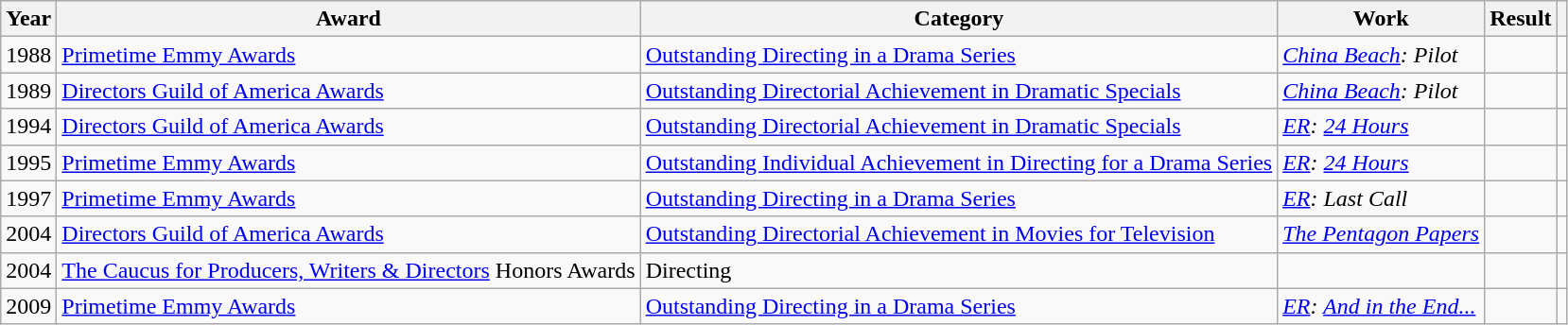<table class="wikitable">
<tr>
<th>Year</th>
<th>Award</th>
<th>Category</th>
<th>Work</th>
<th>Result</th>
<th></th>
</tr>
<tr>
<td>1988</td>
<td><a href='#'>Primetime Emmy Awards</a></td>
<td><a href='#'>Outstanding Directing in a Drama Series</a></td>
<td><em><a href='#'>China Beach</a>: Pilot</em></td>
<td></td>
<td></td>
</tr>
<tr>
<td>1989</td>
<td><a href='#'>Directors Guild of America Awards</a></td>
<td><a href='#'>Outstanding Directorial Achievement in Dramatic Specials</a></td>
<td><em><a href='#'>China Beach</a>: Pilot</em></td>
<td></td>
<td></td>
</tr>
<tr>
<td>1994</td>
<td><a href='#'>Directors Guild of America Awards</a></td>
<td><a href='#'>Outstanding Directorial Achievement in Dramatic Specials</a></td>
<td><em><a href='#'>ER</a>: <a href='#'>24 Hours</a></em></td>
<td></td>
<td></td>
</tr>
<tr>
<td>1995</td>
<td><a href='#'>Primetime Emmy Awards</a></td>
<td><a href='#'>Outstanding Individual Achievement in Directing for a Drama Series</a></td>
<td><em><a href='#'>ER</a>: <a href='#'>24 Hours</a></em></td>
<td></td>
<td></td>
</tr>
<tr>
<td>1997</td>
<td><a href='#'>Primetime Emmy Awards</a></td>
<td><a href='#'>Outstanding Directing in a Drama Series</a></td>
<td><em><a href='#'>ER</a>: Last Call</em></td>
<td></td>
<td></td>
</tr>
<tr>
<td>2004</td>
<td><a href='#'>Directors Guild of America Awards</a></td>
<td><a href='#'>Outstanding Directorial Achievement in Movies for Television</a></td>
<td><em><a href='#'>The Pentagon Papers</a></em></td>
<td></td>
<td></td>
</tr>
<tr>
<td>2004</td>
<td><a href='#'>The Caucus for Producers, Writers & Directors</a> Honors Awards</td>
<td>Directing</td>
<td></td>
<td></td>
<td></td>
</tr>
<tr>
<td>2009</td>
<td><a href='#'>Primetime Emmy Awards</a></td>
<td><a href='#'>Outstanding Directing in a Drama Series</a></td>
<td><em><a href='#'>ER</a>: <a href='#'>And in the End...</a></em></td>
<td></td>
<td></td>
</tr>
</table>
